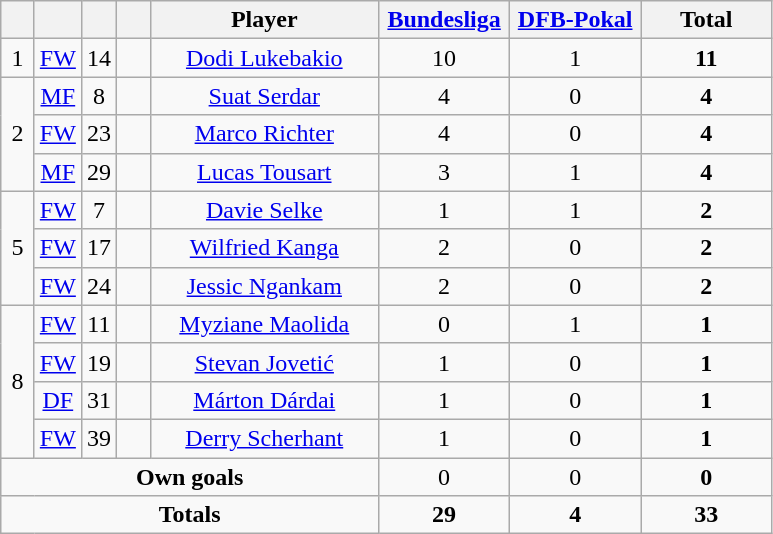<table class="wikitable" style="text-align:center">
<tr>
<th width=15></th>
<th width=15></th>
<th width=15></th>
<th width=15></th>
<th width=145>Player</th>
<th width=80><strong><a href='#'>Bundesliga</a></strong></th>
<th width=80><strong><a href='#'>DFB-Pokal</a></strong></th>
<th width=80>Total</th>
</tr>
<tr>
<td rowspan=1>1</td>
<td align=center><a href='#'>FW</a></td>
<td align=center>14</td>
<td></td>
<td><a href='#'>Dodi Lukebakio</a></td>
<td>10</td>
<td>1</td>
<td><strong>11</strong></td>
</tr>
<tr>
<td rowspan=3>2</td>
<td align=center><a href='#'>MF</a></td>
<td align=center>8</td>
<td></td>
<td><a href='#'>Suat Serdar</a></td>
<td>4</td>
<td>0</td>
<td><strong>4</strong></td>
</tr>
<tr>
<td align=center><a href='#'>FW</a></td>
<td align=center>23</td>
<td></td>
<td><a href='#'>Marco Richter</a></td>
<td>4</td>
<td>0</td>
<td><strong>4</strong></td>
</tr>
<tr>
<td align=center><a href='#'>MF</a></td>
<td align=center>29</td>
<td></td>
<td><a href='#'>Lucas Tousart</a></td>
<td>3</td>
<td>1</td>
<td><strong>4</strong></td>
</tr>
<tr>
<td rowspan=3>5</td>
<td align=center><a href='#'>FW</a></td>
<td align=center>7</td>
<td></td>
<td><a href='#'>Davie Selke</a></td>
<td>1</td>
<td>1</td>
<td><strong>2</strong></td>
</tr>
<tr>
<td align=center><a href='#'>FW</a></td>
<td align=center>17</td>
<td></td>
<td><a href='#'>Wilfried Kanga</a></td>
<td>2</td>
<td>0</td>
<td><strong>2</strong></td>
</tr>
<tr>
<td align=center><a href='#'>FW</a></td>
<td align=center>24</td>
<td></td>
<td><a href='#'>Jessic Ngankam</a></td>
<td>2</td>
<td>0</td>
<td><strong>2</strong></td>
</tr>
<tr>
<td rowspan=4>8</td>
<td align=center><a href='#'>FW</a></td>
<td align=center>11</td>
<td></td>
<td><a href='#'>Myziane Maolida</a></td>
<td>0</td>
<td>1</td>
<td><strong>1</strong></td>
</tr>
<tr>
<td align=center><a href='#'>FW</a></td>
<td align=center>19</td>
<td></td>
<td><a href='#'>Stevan Jovetić</a></td>
<td>1</td>
<td>0</td>
<td><strong>1</strong></td>
</tr>
<tr>
<td align=center><a href='#'>DF</a></td>
<td align=center>31</td>
<td></td>
<td><a href='#'>Márton Dárdai</a></td>
<td>1</td>
<td>0</td>
<td><strong>1</strong></td>
</tr>
<tr>
<td align=center><a href='#'>FW</a></td>
<td align=center>39</td>
<td></td>
<td><a href='#'>Derry Scherhant</a></td>
<td>1</td>
<td>0</td>
<td><strong>1</strong></td>
</tr>
<tr>
<td colspan=5><strong>Own goals</strong></td>
<td>0</td>
<td>0</td>
<td><strong>0</strong></td>
</tr>
<tr>
<td colspan=5><strong>Totals</strong></td>
<td><strong>29</strong></td>
<td><strong>4</strong></td>
<td><strong>33</strong></td>
</tr>
</table>
